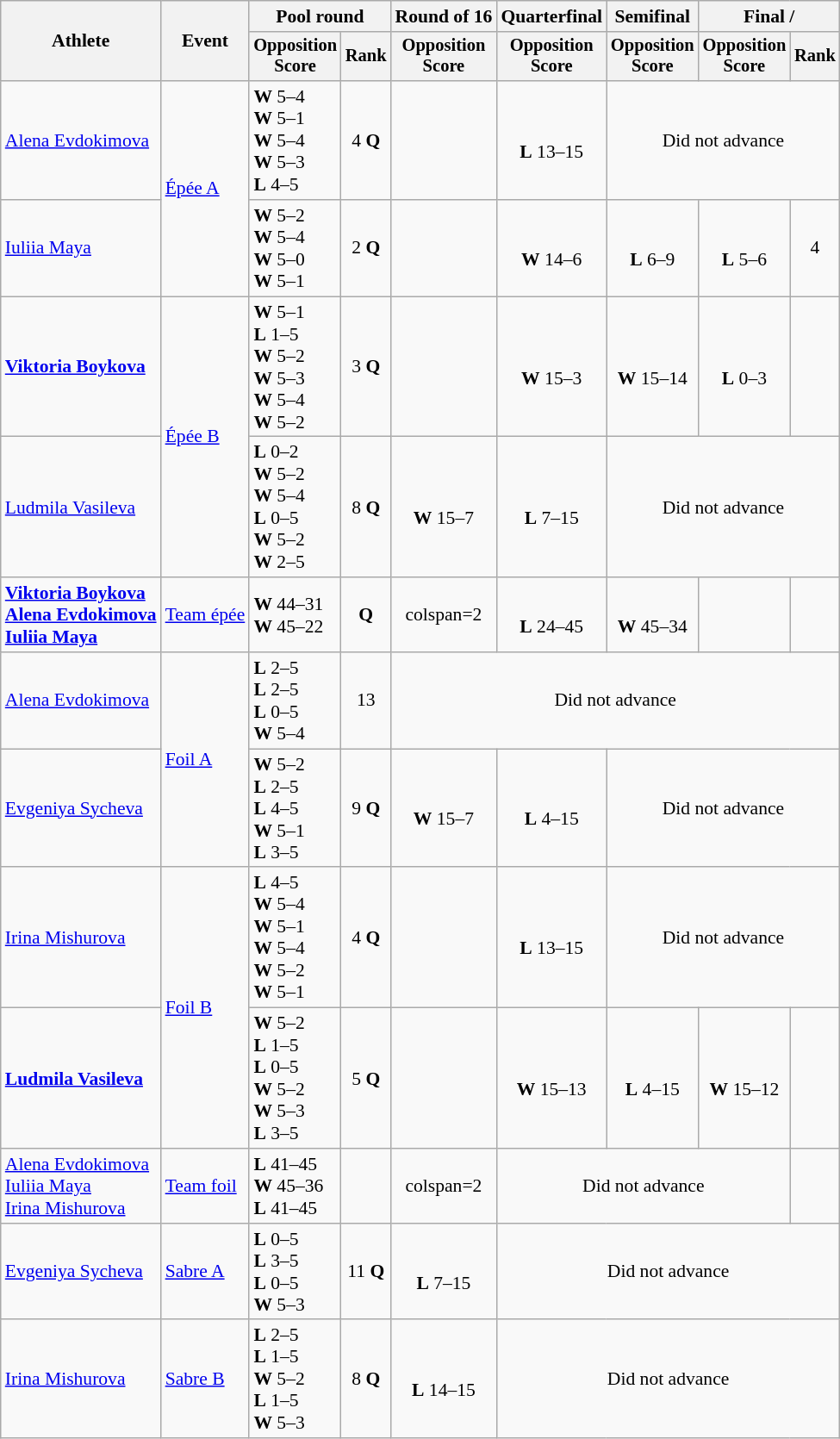<table class="wikitable" style="text-align:center; font-size:90%">
<tr>
<th rowspan=2>Athlete</th>
<th rowspan=2>Event</th>
<th colspan=2>Pool round</th>
<th>Round of 16</th>
<th>Quarterfinal</th>
<th>Semifinal</th>
<th colspan=2>Final / </th>
</tr>
<tr style="font-size:95%">
<th>Opposition<br>Score</th>
<th>Rank</th>
<th>Opposition<br>Score</th>
<th>Opposition<br>Score</th>
<th>Opposition<br>Score</th>
<th>Opposition<br>Score</th>
<th>Rank</th>
</tr>
<tr>
<td align=left><a href='#'>Alena Evdokimova</a></td>
<td rowspan=2 align=left><a href='#'>Épée A</a></td>
<td align=left> <strong>W</strong> 5–4<br> <strong>W</strong> 5–1<br> <strong>W</strong> 5–4<br> <strong>W</strong> 5–3<br> <strong>L</strong> 4–5</td>
<td>4 <strong>Q</strong></td>
<td></td>
<td><br><strong>L</strong> 13–15</td>
<td colspan=3>Did not advance</td>
</tr>
<tr>
<td align=left><a href='#'>Iuliia Maya</a></td>
<td align=left> <strong>W</strong> 5–2<br> <strong>W</strong> 5–4<br> <strong>W</strong> 5–0<br> <strong>W</strong> 5–1</td>
<td>2 <strong>Q</strong></td>
<td></td>
<td><br><strong>W</strong> 14–6</td>
<td><br><strong>L</strong> 6–9</td>
<td><br><strong>L</strong> 5–6</td>
<td>4</td>
</tr>
<tr>
<td align=left><strong><a href='#'>Viktoria Boykova</a></strong></td>
<td rowspan=2 align=left><a href='#'>Épée B</a></td>
<td align=left> <strong>W</strong> 5–1<br> <strong>L</strong> 1–5<br> <strong>W</strong> 5–2<br> <strong>W</strong> 5–3<br> <strong>W</strong> 5–4<br> <strong>W</strong> 5–2</td>
<td>3 <strong>Q</strong></td>
<td></td>
<td><br><strong>W</strong> 15–3</td>
<td><br><strong>W</strong> 15–14</td>
<td><br><strong>L</strong> 0–3</td>
<td></td>
</tr>
<tr>
<td align=left><a href='#'>Ludmila Vasileva</a></td>
<td align=left> <strong>L</strong> 0–2<br> <strong>W</strong> 5–2<br> <strong>W</strong> 5–4<br> <strong>L</strong> 0–5<br> <strong>W</strong> 5–2<br> <strong>W</strong> 2–5</td>
<td>8 <strong>Q</strong></td>
<td><br><strong>W</strong> 15–7</td>
<td><br><strong>L</strong> 7–15</td>
<td colspan=3>Did not advance</td>
</tr>
<tr>
<td align=left><strong><a href='#'>Viktoria Boykova</a><br><a href='#'>Alena Evdokimova</a><br><a href='#'>Iuliia Maya</a></strong></td>
<td align=left><a href='#'>Team épée</a></td>
<td align=left> <strong>W</strong> 44–31<br> <strong>W</strong> 45–22</td>
<td><strong>Q</strong></td>
<td>colspan=2 </td>
<td><br><strong>L</strong> 24–45</td>
<td><br><strong>W</strong> 45–34</td>
<td></td>
</tr>
<tr>
<td align=left><a href='#'>Alena Evdokimova</a></td>
<td rowspan=2 align=left><a href='#'>Foil A</a></td>
<td align=left> <strong>L</strong> 2–5<br> <strong>L</strong> 2–5<br> <strong>L</strong> 0–5<br> <strong>W</strong> 5–4</td>
<td>13</td>
<td colspan=5>Did not advance</td>
</tr>
<tr>
<td align=left><a href='#'>Evgeniya Sycheva</a></td>
<td align=left> <strong>W</strong> 5–2<br> <strong>L</strong> 2–5<br> <strong>L</strong> 4–5<br> <strong>W</strong> 5–1<br> <strong>L</strong> 3–5</td>
<td>9 <strong>Q</strong></td>
<td><br><strong>W</strong> 15–7</td>
<td><br><strong>L</strong> 4–15</td>
<td colspan=3>Did not advance</td>
</tr>
<tr>
<td align=left><a href='#'>Irina Mishurova</a></td>
<td rowspan=2 align=left><a href='#'>Foil B</a></td>
<td align=left> <strong>L</strong> 4–5<br> <strong>W</strong> 5–4<br> <strong>W</strong> 5–1<br> <strong>W</strong> 5–4<br> <strong>W</strong> 5–2<br> <strong>W</strong> 5–1</td>
<td>4 <strong>Q</strong></td>
<td></td>
<td><br><strong>L</strong> 13–15</td>
<td colspan=3>Did not advance</td>
</tr>
<tr>
<td align=left><strong><a href='#'>Ludmila Vasileva</a></strong></td>
<td align=left> <strong>W</strong> 5–2<br> <strong>L</strong> 1–5<br> <strong>L</strong> 0–5<br> <strong>W</strong> 5–2<br> <strong>W</strong> 5–3<br> <strong>L</strong> 3–5</td>
<td>5 <strong>Q</strong></td>
<td></td>
<td><br><strong>W</strong> 15–13</td>
<td><br><strong>L</strong> 4–15</td>
<td><br><strong>W</strong> 15–12</td>
<td></td>
</tr>
<tr>
<td align=left><a href='#'>Alena Evdokimova</a><br><a href='#'>Iuliia Maya</a><br><a href='#'>Irina Mishurova</a></td>
<td align=left><a href='#'>Team foil</a></td>
<td align=left> <strong>L</strong> 41–45<br> <strong>W</strong> 45–36<br> <strong>L</strong> 41–45</td>
<td></td>
<td>colspan=2 </td>
<td colspan=3>Did not advance</td>
</tr>
<tr>
<td align=left><a href='#'>Evgeniya Sycheva</a></td>
<td align=left><a href='#'>Sabre A</a></td>
<td align=left> <strong>L</strong> 0–5<br> <strong>L</strong> 3–5<br> <strong>L</strong> 0–5<br> <strong>W</strong> 5–3</td>
<td>11 <strong>Q</strong></td>
<td><br><strong>L</strong> 7–15</td>
<td colspan=4>Did not advance</td>
</tr>
<tr>
<td align=left><a href='#'>Irina Mishurova</a></td>
<td align=left><a href='#'>Sabre B</a></td>
<td align=left> <strong>L</strong> 2–5<br> <strong>L</strong> 1–5<br> <strong>W</strong> 5–2<br> <strong>L</strong> 1–5<br> <strong>W</strong> 5–3</td>
<td>8 <strong>Q</strong></td>
<td><br><strong>L</strong> 14–15</td>
<td colspan=4>Did not advance</td>
</tr>
</table>
